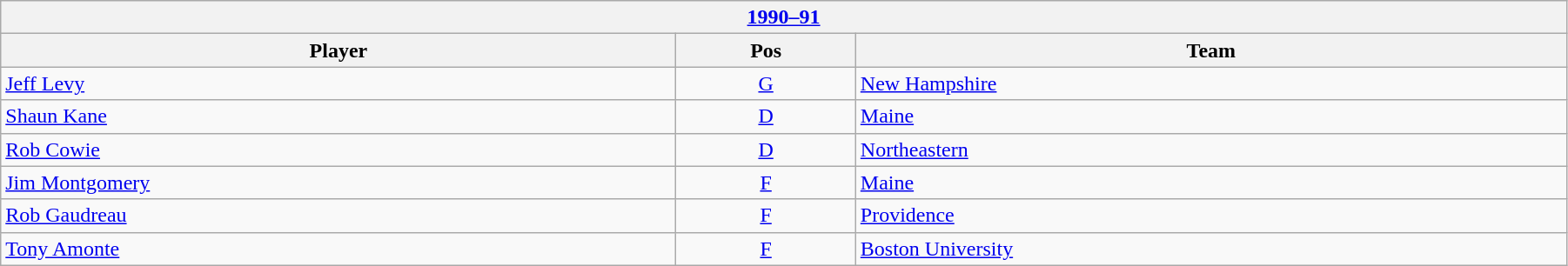<table class="wikitable" width=95%>
<tr>
<th colspan=3><a href='#'>1990–91</a></th>
</tr>
<tr>
<th>Player</th>
<th>Pos</th>
<th>Team</th>
</tr>
<tr>
<td><a href='#'>Jeff Levy</a></td>
<td align=center><a href='#'>G</a></td>
<td><a href='#'>New Hampshire</a></td>
</tr>
<tr>
<td><a href='#'>Shaun Kane</a></td>
<td align=center><a href='#'>D</a></td>
<td><a href='#'>Maine</a></td>
</tr>
<tr>
<td><a href='#'>Rob Cowie</a></td>
<td align=center><a href='#'>D</a></td>
<td><a href='#'>Northeastern</a></td>
</tr>
<tr>
<td><a href='#'>Jim Montgomery</a></td>
<td align=center><a href='#'>F</a></td>
<td><a href='#'>Maine</a></td>
</tr>
<tr>
<td><a href='#'>Rob Gaudreau</a></td>
<td align=center><a href='#'>F</a></td>
<td><a href='#'>Providence</a></td>
</tr>
<tr>
<td><a href='#'>Tony Amonte</a></td>
<td align=center><a href='#'>F</a></td>
<td><a href='#'>Boston University</a></td>
</tr>
</table>
